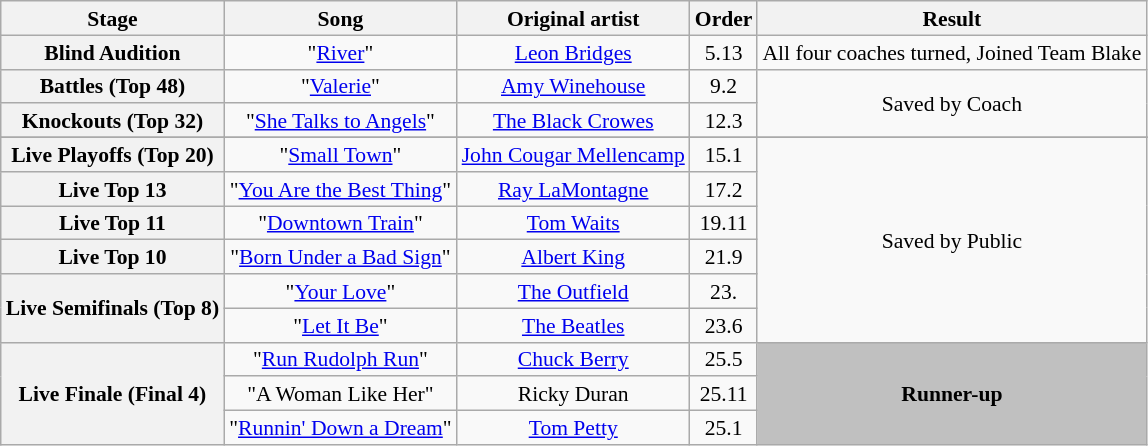<table class="wikitable collapsible"   style="text-align:center; font-size:90%; line-height:16px;">
<tr>
<th scope="col">Stage</th>
<th scope="col">Song</th>
<th scope="col">Original artist</th>
<th scope="col">Order</th>
<th scope="col">Result</th>
</tr>
<tr>
<th scope="row">Blind Audition</th>
<td>"<a href='#'>River</a>"</td>
<td><a href='#'>Leon Bridges</a></td>
<td>5.13</td>
<td>All four coaches turned, Joined Team Blake</td>
</tr>
<tr>
<th scope="row">Battles (Top 48)</th>
<td>"<a href='#'>Valerie</a>" </td>
<td><a href='#'>Amy Winehouse</a></td>
<td>9.2</td>
<td rowspan=2>Saved by Coach</td>
</tr>
<tr>
<th scope="row">Knockouts (Top 32)</th>
<td>"<a href='#'>She Talks to Angels</a>"  </td>
<td><a href='#'>The Black Crowes</a></td>
<td>12.3</td>
</tr>
<tr>
</tr>
<tr>
<th scope="row">Live Playoffs (Top 20)</th>
<td>"<a href='#'>Small Town</a>"</td>
<td><a href='#'>John Cougar Mellencamp</a></td>
<td>15.1</td>
<td rowspan=6>Saved by Public</td>
</tr>
<tr>
<th scope="row">Live Top 13</th>
<td>"<a href='#'>You Are the Best Thing</a>"</td>
<td><a href='#'>Ray LaMontagne</a></td>
<td>17.2</td>
</tr>
<tr>
<th scope="row">Live Top 11</th>
<td>"<a href='#'>Downtown Train</a>"</td>
<td><a href='#'>Tom Waits</a></td>
<td>19.11</td>
</tr>
<tr>
<th scope="row">Live Top 10</th>
<td>"<a href='#'>Born Under a Bad Sign</a>"</td>
<td><a href='#'>Albert King</a></td>
<td>21.9</td>
</tr>
<tr>
<th scope="row" rowspan=2>Live Semifinals (Top 8)</th>
<td>"<a href='#'>Your Love</a>" </td>
<td><a href='#'>The Outfield</a></td>
<td>23.</td>
</tr>
<tr>
<td>"<a href='#'>Let It Be</a>"</td>
<td><a href='#'>The Beatles</a></td>
<td>23.6</td>
</tr>
<tr>
<th scope="row" rowspan="3">Live Finale (Final 4)</th>
<td>"<a href='#'>Run Rudolph Run</a>" </td>
<td><a href='#'>Chuck Berry</a></td>
<td>25.5</td>
<td style="background:silver;"  rowspan="3"><strong>Runner-up</strong></td>
</tr>
<tr>
<td>"A Woman Like Her"  </td>
<td>Ricky Duran</td>
<td>25.11</td>
</tr>
<tr>
<td>"<a href='#'>Runnin' Down a Dream</a>"</td>
<td><a href='#'>Tom Petty</a></td>
<td>25.1</td>
</tr>
</table>
